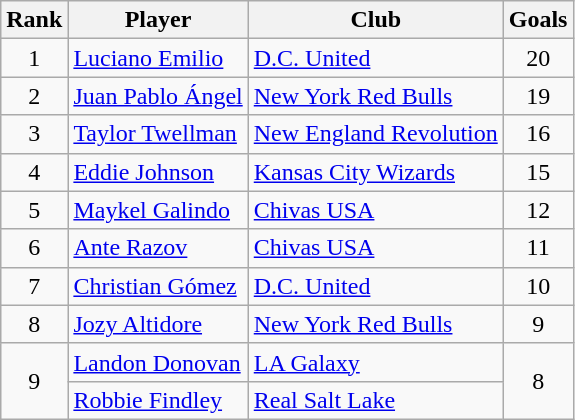<table class="wikitable" style="text-align:center">
<tr>
<th>Rank</th>
<th>Player</th>
<th>Club</th>
<th>Goals</th>
</tr>
<tr>
<td>1</td>
<td align="left"> <a href='#'>Luciano Emilio</a></td>
<td align="left"><a href='#'>D.C. United</a></td>
<td>20</td>
</tr>
<tr>
<td>2</td>
<td align="left"> <a href='#'>Juan Pablo Ángel</a></td>
<td align="left"><a href='#'>New York Red Bulls</a></td>
<td>19</td>
</tr>
<tr>
<td>3</td>
<td align="left"> <a href='#'>Taylor Twellman</a></td>
<td align="left"><a href='#'>New England Revolution</a></td>
<td>16</td>
</tr>
<tr>
<td>4</td>
<td align="left"> <a href='#'>Eddie Johnson</a></td>
<td align="left"><a href='#'>Kansas City Wizards</a></td>
<td>15</td>
</tr>
<tr>
<td>5</td>
<td align="left"> <a href='#'>Maykel Galindo</a></td>
<td align="left"><a href='#'>Chivas USA</a></td>
<td>12</td>
</tr>
<tr>
<td>6</td>
<td align="left"> <a href='#'>Ante Razov</a></td>
<td align="left"><a href='#'>Chivas USA</a></td>
<td>11</td>
</tr>
<tr>
<td>7</td>
<td align="left"> <a href='#'>Christian Gómez</a></td>
<td align="left"><a href='#'>D.C. United</a></td>
<td>10</td>
</tr>
<tr>
<td>8</td>
<td align="left"> <a href='#'>Jozy Altidore</a></td>
<td align="left"><a href='#'>New York Red Bulls</a></td>
<td>9</td>
</tr>
<tr>
<td rowspan="2">9</td>
<td align="left"> <a href='#'>Landon Donovan</a></td>
<td align="left"><a href='#'>LA Galaxy</a></td>
<td rowspan="2">8</td>
</tr>
<tr>
<td align="left"> <a href='#'>Robbie Findley</a></td>
<td align="left"><a href='#'>Real Salt Lake</a></td>
</tr>
</table>
